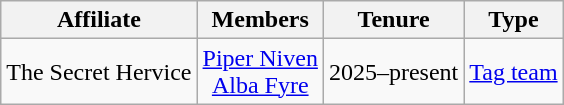<table class="wikitable sortable" style="text-align:center;">
<tr>
<th>Affiliate</th>
<th>Members</th>
<th>Tenure</th>
<th>Type</th>
</tr>
<tr>
<td>The Secret Hervice</td>
<td><a href='#'>Piper Niven</a><br><a href='#'>Alba Fyre</a></td>
<td>2025–present</td>
<td><a href='#'>Tag team</a></td>
</tr>
</table>
